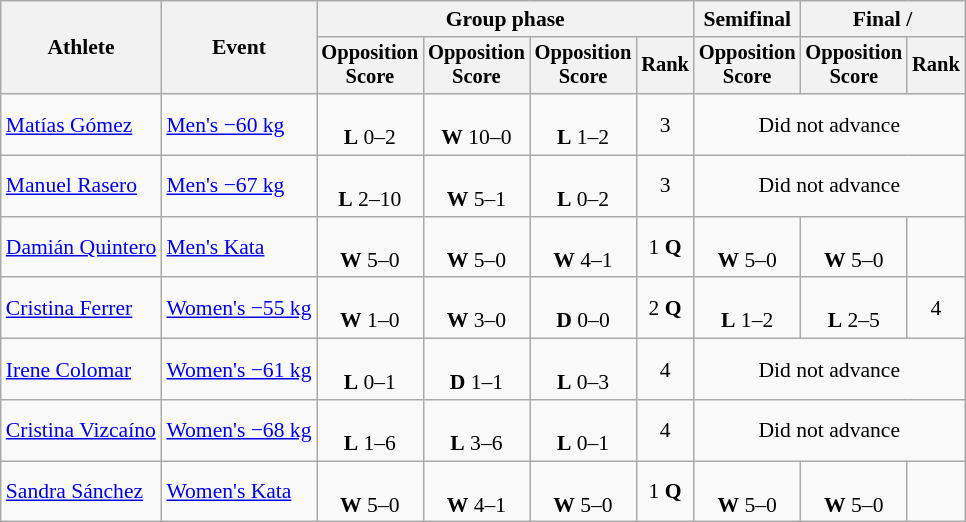<table class="wikitable" style="font-size:90%">
<tr>
<th rowspan="2">Athlete</th>
<th rowspan="2">Event</th>
<th colspan="4">Group phase</th>
<th>Semifinal</th>
<th colspan=2>Final / </th>
</tr>
<tr style="font-size:95%">
<th>Opposition <br> Score</th>
<th>Opposition <br> Score</th>
<th>Opposition <br> Score</th>
<th>Rank</th>
<th>Opposition <br> Score</th>
<th>Opposition <br> Score</th>
<th>Rank</th>
</tr>
<tr align=center>
<td align=left><a href='#'>Matías Gómez</a></td>
<td align=left><a href='#'>Men's −60 kg</a></td>
<td><br><strong>L</strong> 0–2</td>
<td><br><strong>W</strong> 10–0</td>
<td><br><strong>L</strong> 1–2</td>
<td>3</td>
<td colspan=3>Did not advance</td>
</tr>
<tr align=center>
<td align=left><a href='#'>Manuel Rasero</a></td>
<td align=left><a href='#'>Men's −67 kg</a></td>
<td><br><strong>L</strong> 2–10</td>
<td><br><strong>W</strong> 5–1</td>
<td><br><strong>L</strong> 0–2</td>
<td>3</td>
<td colspan=3>Did not advance</td>
</tr>
<tr align=center>
<td align=left><a href='#'>Damián Quintero</a></td>
<td align=left><a href='#'>Men's Kata</a></td>
<td><br><strong>W</strong> 5–0</td>
<td><br><strong>W</strong> 5–0</td>
<td><br><strong>W</strong> 4–1</td>
<td>1 <strong>Q</strong></td>
<td><br><strong>W</strong> 5–0</td>
<td><br><strong>W</strong> 5–0</td>
<td></td>
</tr>
<tr align=center>
<td align=left><a href='#'>Cristina Ferrer</a></td>
<td align=left><a href='#'>Women's −55 kg</a></td>
<td><br><strong>W</strong> 1–0</td>
<td><br><strong>W</strong> 3–0</td>
<td><br><strong>D</strong> 0–0</td>
<td>2 <strong>Q</strong></td>
<td><br><strong>L</strong> 1–2</td>
<td><br><strong>L</strong> 2–5</td>
<td>4</td>
</tr>
<tr align=center>
<td align=left><a href='#'>Irene Colomar</a></td>
<td align=left><a href='#'>Women's −61 kg</a></td>
<td><br><strong>L</strong> 0–1</td>
<td><br><strong>D</strong> 1–1</td>
<td><br><strong>L</strong> 0–3</td>
<td>4</td>
<td colspan=3>Did not advance</td>
</tr>
<tr align=center>
<td align=left><a href='#'>Cristina Vizcaíno</a></td>
<td align=left><a href='#'>Women's −68 kg</a></td>
<td><br><strong>L</strong> 1–6</td>
<td><br><strong>L</strong> 3–6</td>
<td><br><strong>L</strong> 0–1</td>
<td>4</td>
<td colspan=3>Did not advance</td>
</tr>
<tr align=center>
<td align=left><a href='#'>Sandra Sánchez</a></td>
<td align=left><a href='#'>Women's Kata</a></td>
<td><br><strong>W</strong> 5–0</td>
<td><br><strong>W</strong> 4–1</td>
<td><br><strong>W</strong> 5–0</td>
<td>1 <strong>Q</strong></td>
<td><br><strong>W</strong> 5–0</td>
<td><br><strong>W</strong> 5–0</td>
<td></td>
</tr>
</table>
